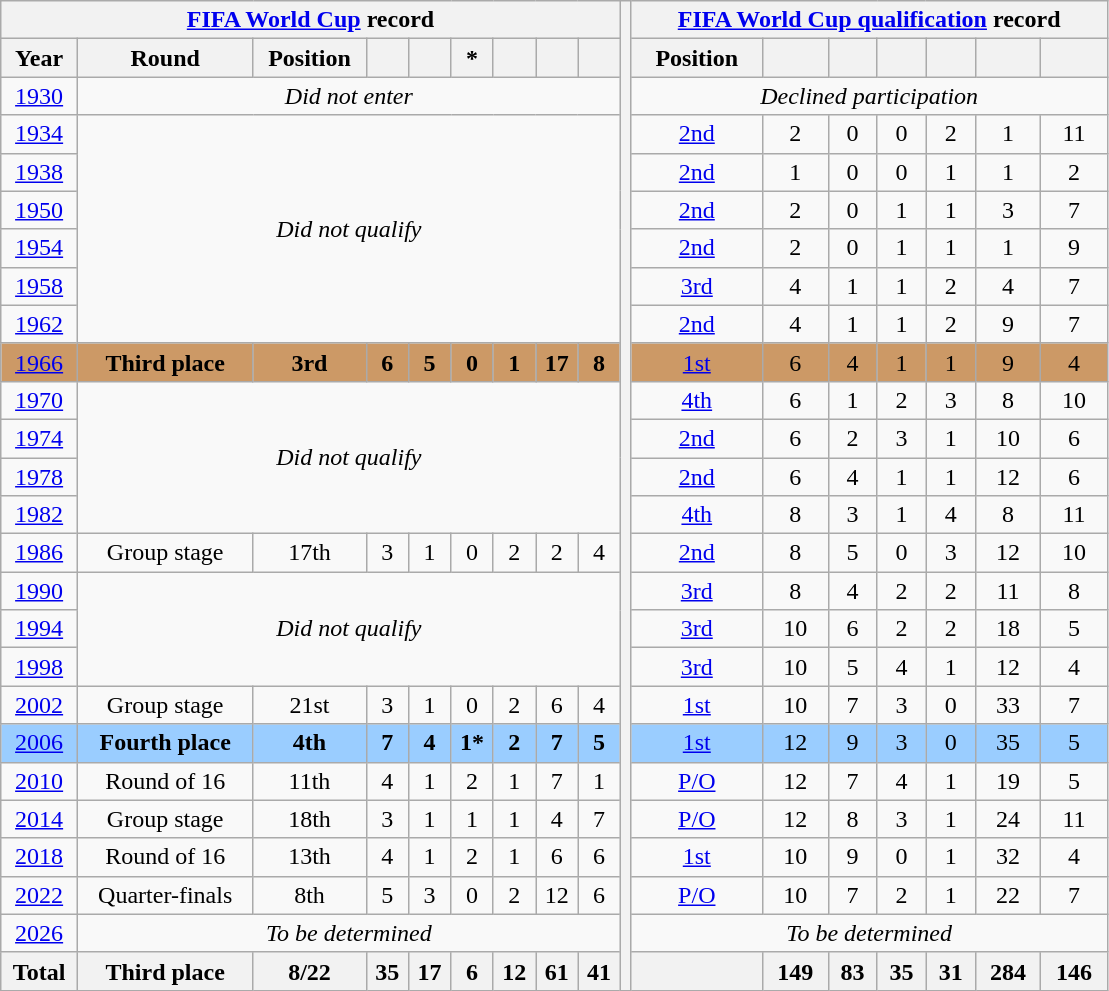<table class="wikitable" style="text-align: center;">
<tr>
<th colspan=9><a href='#'>FIFA World Cup</a> record</th>
<th width=1% rowspan=26></th>
<th colspan=7><a href='#'>FIFA World Cup qualification</a> record</th>
</tr>
<tr>
<th>Year</th>
<th>Round</th>
<th>Position</th>
<th></th>
<th></th>
<th>*</th>
<th></th>
<th></th>
<th></th>
<th>Position</th>
<th></th>
<th></th>
<th></th>
<th></th>
<th></th>
<th></th>
</tr>
<tr>
<td> <a href='#'>1930</a></td>
<td colspan=8><em>Did not enter</em></td>
<td colspan=7><em>Declined participation</em></td>
</tr>
<tr>
<td> <a href='#'>1934</a></td>
<td rowspan=6 colspan=8><em>Did not qualify</em></td>
<td><a href='#'>2nd</a></td>
<td>2</td>
<td>0</td>
<td>0</td>
<td>2</td>
<td>1</td>
<td>11</td>
</tr>
<tr>
<td> <a href='#'>1938</a></td>
<td><a href='#'>2nd</a></td>
<td>1</td>
<td>0</td>
<td>0</td>
<td>1</td>
<td>1</td>
<td>2</td>
</tr>
<tr>
<td> <a href='#'>1950</a></td>
<td><a href='#'>2nd</a></td>
<td>2</td>
<td>0</td>
<td>1</td>
<td>1</td>
<td>3</td>
<td>7</td>
</tr>
<tr>
<td> <a href='#'>1954</a></td>
<td><a href='#'>2nd</a></td>
<td>2</td>
<td>0</td>
<td>1</td>
<td>1</td>
<td>1</td>
<td>9</td>
</tr>
<tr>
<td> <a href='#'>1958</a></td>
<td><a href='#'>3rd</a></td>
<td>4</td>
<td>1</td>
<td>1</td>
<td>2</td>
<td>4</td>
<td>7</td>
</tr>
<tr>
<td> <a href='#'>1962</a></td>
<td><a href='#'>2nd</a></td>
<td>4</td>
<td>1</td>
<td>1</td>
<td>2</td>
<td>9</td>
<td>7</td>
</tr>
<tr style="background:#cc9966;">
<td> <a href='#'>1966</a></td>
<td><strong>Third place</strong></td>
<td><strong>3rd</strong></td>
<td><strong>6</strong></td>
<td><strong>5</strong></td>
<td><strong>0</strong></td>
<td><strong>1</strong></td>
<td><strong>17</strong></td>
<td><strong>8</strong></td>
<td><a href='#'>1st</a></td>
<td>6</td>
<td>4</td>
<td>1</td>
<td>1</td>
<td>9</td>
<td>4</td>
</tr>
<tr>
<td> <a href='#'>1970</a></td>
<td rowspan=4 colspan=8><em>Did not qualify</em></td>
<td><a href='#'>4th</a></td>
<td>6</td>
<td>1</td>
<td>2</td>
<td>3</td>
<td>8</td>
<td>10</td>
</tr>
<tr>
<td> <a href='#'>1974</a></td>
<td><a href='#'>2nd</a></td>
<td>6</td>
<td>2</td>
<td>3</td>
<td>1</td>
<td>10</td>
<td>6</td>
</tr>
<tr>
<td> <a href='#'>1978</a></td>
<td><a href='#'>2nd</a></td>
<td>6</td>
<td>4</td>
<td>1</td>
<td>1</td>
<td>12</td>
<td>6</td>
</tr>
<tr>
<td> <a href='#'>1982</a></td>
<td><a href='#'>4th</a></td>
<td>8</td>
<td>3</td>
<td>1</td>
<td>4</td>
<td>8</td>
<td>11</td>
</tr>
<tr>
<td> <a href='#'>1986</a></td>
<td>Group stage</td>
<td>17th</td>
<td>3</td>
<td>1</td>
<td>0</td>
<td>2</td>
<td>2</td>
<td>4</td>
<td><a href='#'>2nd</a></td>
<td>8</td>
<td>5</td>
<td>0</td>
<td>3</td>
<td>12</td>
<td>10</td>
</tr>
<tr>
<td> <a href='#'>1990</a></td>
<td rowspan=3 colspan=8><em>Did not qualify</em></td>
<td><a href='#'>3rd</a></td>
<td>8</td>
<td>4</td>
<td>2</td>
<td>2</td>
<td>11</td>
<td>8</td>
</tr>
<tr>
<td> <a href='#'>1994</a></td>
<td><a href='#'>3rd</a></td>
<td>10</td>
<td>6</td>
<td>2</td>
<td>2</td>
<td>18</td>
<td>5</td>
</tr>
<tr>
<td> <a href='#'>1998</a></td>
<td><a href='#'>3rd</a></td>
<td>10</td>
<td>5</td>
<td>4</td>
<td>1</td>
<td>12</td>
<td>4</td>
</tr>
<tr>
<td>  <a href='#'>2002</a></td>
<td>Group stage</td>
<td>21st</td>
<td>3</td>
<td>1</td>
<td>0</td>
<td>2</td>
<td>6</td>
<td>4</td>
<td><a href='#'>1st</a></td>
<td>10</td>
<td>7</td>
<td>3</td>
<td>0</td>
<td>33</td>
<td>7</td>
</tr>
<tr style="background:#9acdff">
<td> <a href='#'>2006</a></td>
<td><strong>Fourth place</strong></td>
<td><strong>4th</strong></td>
<td><strong>7</strong></td>
<td><strong>4</strong></td>
<td><strong>1*</strong></td>
<td><strong>2</strong></td>
<td><strong>7</strong></td>
<td><strong>5</strong></td>
<td><a href='#'>1st</a></td>
<td>12</td>
<td>9</td>
<td>3</td>
<td>0</td>
<td>35</td>
<td>5</td>
</tr>
<tr>
<td> <a href='#'>2010</a></td>
<td>Round of 16</td>
<td>11th</td>
<td>4</td>
<td>1</td>
<td>2</td>
<td>1</td>
<td>7</td>
<td>1</td>
<td><a href='#'>P/O</a></td>
<td>12</td>
<td>7</td>
<td>4</td>
<td>1</td>
<td>19</td>
<td>5</td>
</tr>
<tr>
<td> <a href='#'>2014</a></td>
<td>Group stage</td>
<td>18th</td>
<td>3</td>
<td>1</td>
<td>1</td>
<td>1</td>
<td>4</td>
<td>7</td>
<td><a href='#'>P/O</a></td>
<td>12</td>
<td>8</td>
<td>3</td>
<td>1</td>
<td>24</td>
<td>11</td>
</tr>
<tr>
<td> <a href='#'>2018</a></td>
<td>Round of 16</td>
<td>13th</td>
<td>4</td>
<td>1</td>
<td>2</td>
<td>1</td>
<td>6</td>
<td>6</td>
<td><a href='#'>1st</a></td>
<td>10</td>
<td>9</td>
<td>0</td>
<td>1</td>
<td>32</td>
<td>4</td>
</tr>
<tr>
<td> <a href='#'>2022</a></td>
<td>Quarter-finals</td>
<td>8th</td>
<td>5</td>
<td>3</td>
<td>0</td>
<td>2</td>
<td>12</td>
<td>6</td>
<td><a href='#'>P/O</a></td>
<td>10</td>
<td>7</td>
<td>2</td>
<td>1</td>
<td>22</td>
<td>7</td>
</tr>
<tr>
<td>   <a href='#'>2026</a></td>
<td colspan=8><em>To be determined</em></td>
<td colspan=7><em>To be determined</em></td>
</tr>
<tr>
<th>Total</th>
<th>Third place</th>
<th>8/22</th>
<th>35</th>
<th>17</th>
<th>6</th>
<th>12</th>
<th>61</th>
<th>41</th>
<th></th>
<th>149</th>
<th>83</th>
<th>35</th>
<th>31</th>
<th>284</th>
<th>146</th>
</tr>
</table>
